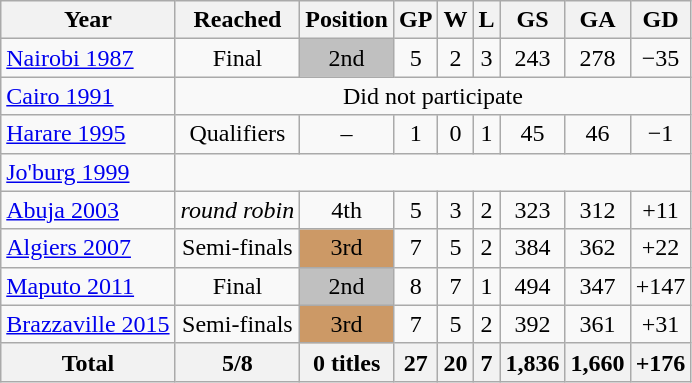<table class="wikitable" style="text-align: center;">
<tr>
<th>Year</th>
<th>Reached</th>
<th>Position</th>
<th>GP</th>
<th>W</th>
<th>L</th>
<th>GS</th>
<th>GA</th>
<th>GD</th>
</tr>
<tr>
<td align=left> <a href='#'>Nairobi 1987</a></td>
<td>Final</td>
<td bgcolor=silver>2nd</td>
<td>5</td>
<td>2</td>
<td>3</td>
<td>243</td>
<td>278</td>
<td>−35</td>
</tr>
<tr>
<td align=left> <a href='#'>Cairo 1991</a></td>
<td colspan=8>Did not participate</td>
</tr>
<tr>
<td align=left> <a href='#'>Harare 1995</a></td>
<td>Qualifiers</td>
<td>–</td>
<td>1</td>
<td>0</td>
<td>1</td>
<td>45</td>
<td>46</td>
<td>−1</td>
</tr>
<tr>
<td align=left> <a href='#'>Jo'burg 1999</a></td>
</tr>
<tr>
<td align=left> <a href='#'>Abuja 2003</a></td>
<td><em>round robin</em></td>
<td>4th</td>
<td>5</td>
<td>3</td>
<td>2</td>
<td>323</td>
<td>312</td>
<td>+11</td>
</tr>
<tr>
<td align=left> <a href='#'>Algiers 2007</a></td>
<td>Semi-finals</td>
<td bgcolor=#cc9966>3rd</td>
<td>7</td>
<td>5</td>
<td>2</td>
<td>384</td>
<td>362</td>
<td>+22</td>
</tr>
<tr>
<td align=left> <a href='#'>Maputo 2011</a></td>
<td>Final</td>
<td bgcolor=silver>2nd</td>
<td>8</td>
<td>7</td>
<td>1</td>
<td>494</td>
<td>347</td>
<td>+147</td>
</tr>
<tr>
<td align=left> <a href='#'>Brazzaville 2015</a></td>
<td>Semi-finals</td>
<td bgcolor=#cc9966>3rd</td>
<td>7</td>
<td>5</td>
<td>2</td>
<td>392</td>
<td>361</td>
<td>+31</td>
</tr>
<tr>
<th>Total</th>
<th>5/8</th>
<th>0 titles</th>
<th>27</th>
<th>20</th>
<th>7</th>
<th>1,836</th>
<th>1,660</th>
<th>+176</th>
</tr>
</table>
